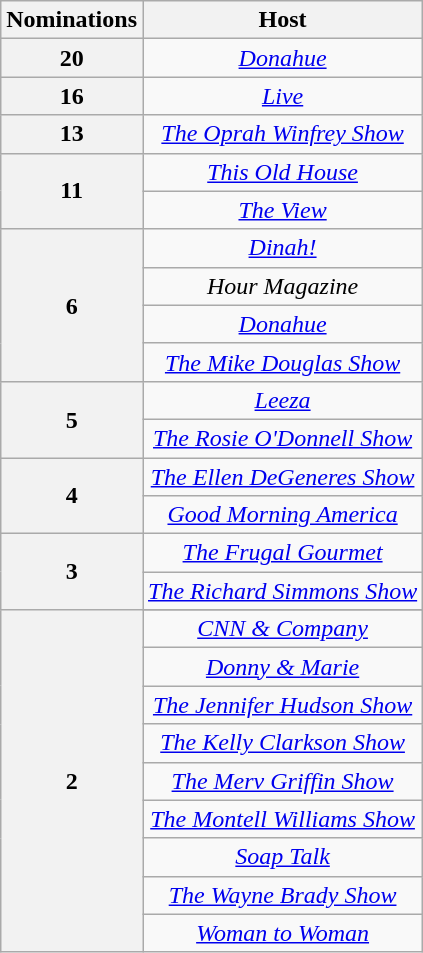<table class="wikitable" style="text-align: center;">
<tr>
<th scope="col" width="55">Nominations</th>
<th scope="col" align="center">Host</th>
</tr>
<tr>
<th>20</th>
<td><em><a href='#'>Donahue</a></em></td>
</tr>
<tr>
<th>16</th>
<td><em><a href='#'>Live</a></em></td>
</tr>
<tr>
<th>13</th>
<td><em><a href='#'>The Oprah Winfrey Show</a></em></td>
</tr>
<tr>
<th rowspan=2>11</th>
<td><em><a href='#'>This Old House</a></em></td>
</tr>
<tr>
<td><em><a href='#'>The View</a></em></td>
</tr>
<tr>
<th rowspan=4>6</th>
<td><em><a href='#'>Dinah!</a></em></td>
</tr>
<tr>
<td><em>Hour Magazine</em></td>
</tr>
<tr>
<td><em><a href='#'>Donahue</a></em></td>
</tr>
<tr>
<td><em><a href='#'>The Mike Douglas Show</a></em></td>
</tr>
<tr>
<th rowspan=2>5</th>
<td><em><a href='#'>Leeza</a></em></td>
</tr>
<tr>
<td><em><a href='#'>The Rosie O'Donnell Show</a></em></td>
</tr>
<tr>
<th rowspan=2>4</th>
<td><em><a href='#'>The Ellen DeGeneres Show</a></em></td>
</tr>
<tr>
<td><em><a href='#'>Good Morning America</a></em></td>
</tr>
<tr>
<th rowspan=2>3</th>
<td><em><a href='#'>The Frugal Gourmet</a></em></td>
</tr>
<tr>
<td><em><a href='#'>The Richard Simmons Show</a></em></td>
</tr>
<tr>
<th rowspan=10>2</th>
</tr>
<tr>
<td><em><a href='#'>CNN & Company</a></em></td>
</tr>
<tr>
<td><em><a href='#'>Donny & Marie</a></em></td>
</tr>
<tr>
<td><em><a href='#'>The Jennifer Hudson Show</a></em></td>
</tr>
<tr>
<td><em><a href='#'>The Kelly Clarkson Show</a></em></td>
</tr>
<tr>
<td><em><a href='#'>The Merv Griffin Show</a></em></td>
</tr>
<tr>
<td><em><a href='#'>The Montell Williams Show</a></em></td>
</tr>
<tr>
<td><em><a href='#'>Soap Talk</a></em></td>
</tr>
<tr>
<td><em><a href='#'>The Wayne Brady Show</a></em></td>
</tr>
<tr>
<td><em><a href='#'>Woman to Woman</a></em></td>
</tr>
</table>
